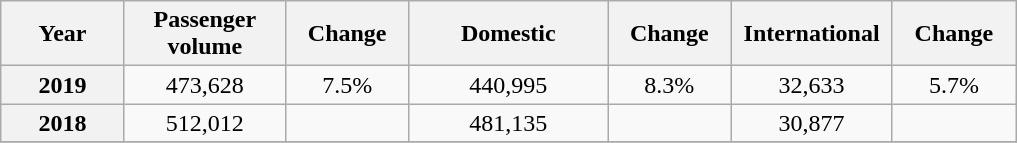<table class="wikitable sortable">
<tr>
<th style="width:75px">Year</th>
<th style="width:100px">Passenger volume</th>
<th style="width:75px">Change</th>
<th style="width:125px">Domestic</th>
<th style="width:75px">Change</th>
<th style="width:100px">International</th>
<th style="width:75px">Change</th>
</tr>
<tr style="text-align:center;">
<th>2019</th>
<td>473,628</td>
<td>7.5%</td>
<td>440,995</td>
<td>8.3%</td>
<td>32,633</td>
<td>5.7%</td>
</tr>
<tr style="text-align:center;">
<th>2018</th>
<td>512,012</td>
<td></td>
<td>481,135</td>
<td></td>
<td>30,877</td>
<td></td>
</tr>
<tr style="text-align:center;">
</tr>
</table>
